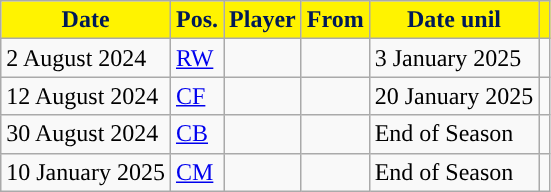<table class="wikitable plainrowheaders sortable">
<tr>
<th style="background-color:#FFF300; color:#001958; ">Date</th>
<th style="background-color:#FFF300; color:#001958; ">Pos.</th>
<th style="background-color:#FFF300; color:#001958; ">Player</th>
<th style="background-color:#FFF300; color:#001958; ">From</th>
<th style="background-color:#FFF300; color:#001958; ">Date unil</th>
<th style="background-color:#FFF300; color:#001958; "></th>
</tr>
<tr>
<td>2 August 2024</td>
<td><a href='#'>RW</a></td>
<td></td>
<td></td>
<td>3 January 2025</td>
<td></td>
</tr>
<tr>
<td>12 August 2024</td>
<td><a href='#'>CF</a></td>
<td></td>
<td></td>
<td>20 January 2025</td>
<td></td>
</tr>
<tr>
<td>30 August 2024</td>
<td><a href='#'>CB</a></td>
<td></td>
<td></td>
<td>End of Season</td>
<td></td>
</tr>
<tr>
<td>10 January 2025</td>
<td><a href='#'>CM</a></td>
<td></td>
<td></td>
<td>End of Season</td>
<td></td>
</tr>
</table>
